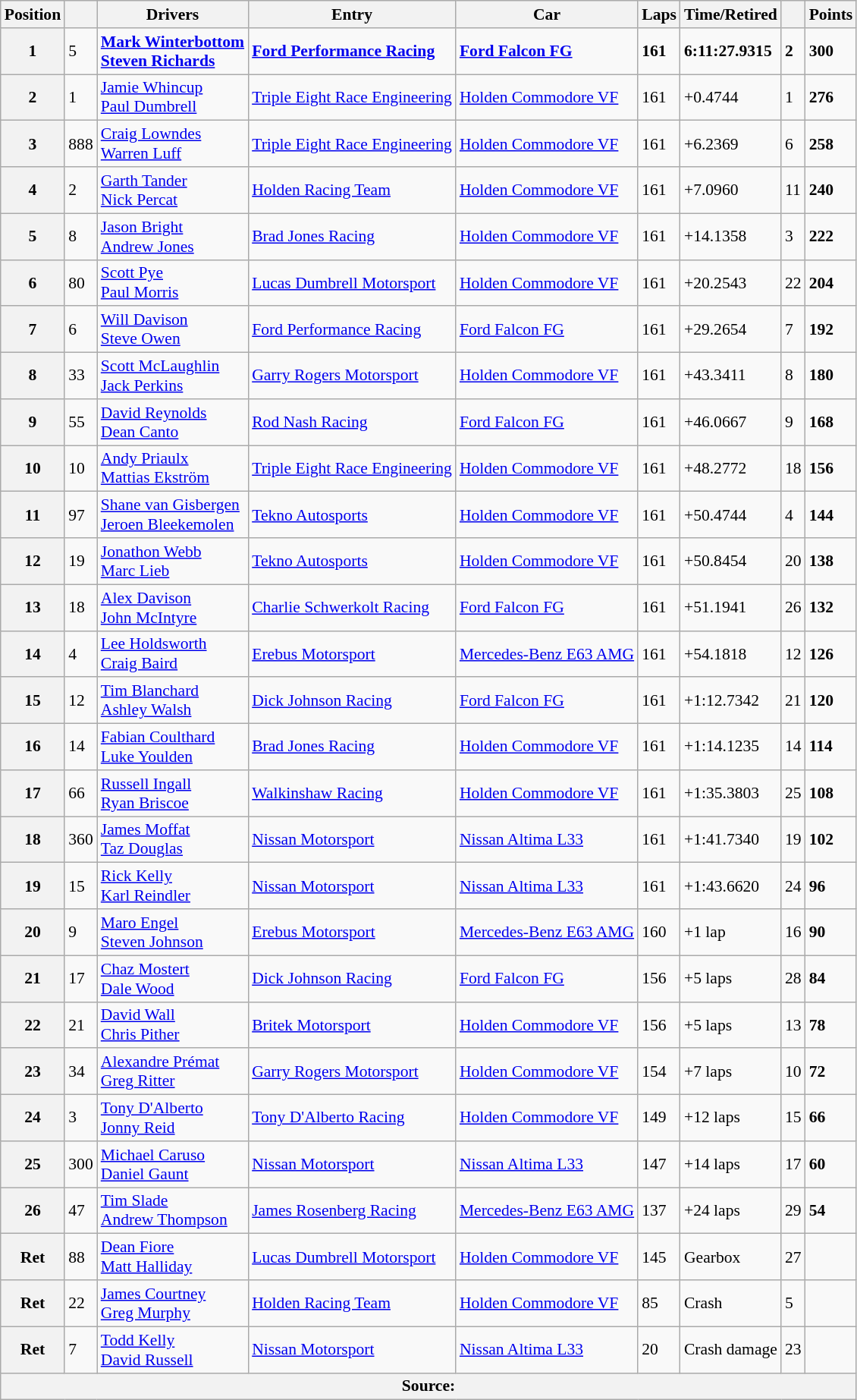<table class="wikitable" style="font-size: 90%;">
<tr>
<th>Position</th>
<th></th>
<th>Drivers</th>
<th>Entry</th>
<th>Car</th>
<th>Laps</th>
<th>Time/Retired</th>
<th></th>
<th>Points</th>
</tr>
<tr>
<th>1</th>
<td>5</td>
<td> <strong><a href='#'>Mark Winterbottom</a></strong><br> <strong><a href='#'>Steven Richards</a></strong></td>
<td><strong><a href='#'>Ford Performance Racing</a></strong></td>
<td><strong><a href='#'>Ford Falcon FG</a></strong></td>
<td><strong>161</strong></td>
<td><strong>6:11:27.9315</strong></td>
<td><strong>2</strong></td>
<td><strong>300</strong></td>
</tr>
<tr>
<th>2</th>
<td>1</td>
<td> <a href='#'>Jamie Whincup</a><br> <a href='#'>Paul Dumbrell</a></td>
<td><a href='#'>Triple Eight Race Engineering</a></td>
<td><a href='#'>Holden Commodore VF</a></td>
<td>161</td>
<td>+0.4744</td>
<td>1</td>
<td><strong>276</strong></td>
</tr>
<tr>
<th>3</th>
<td>888</td>
<td> <a href='#'>Craig Lowndes</a><br> <a href='#'>Warren Luff</a></td>
<td><a href='#'>Triple Eight Race Engineering</a></td>
<td><a href='#'>Holden Commodore VF</a></td>
<td>161</td>
<td>+6.2369</td>
<td>6</td>
<td><strong>258</strong></td>
</tr>
<tr>
<th>4</th>
<td>2</td>
<td> <a href='#'>Garth Tander</a><br> <a href='#'>Nick Percat</a></td>
<td><a href='#'>Holden Racing Team</a></td>
<td><a href='#'>Holden Commodore VF</a></td>
<td>161</td>
<td>+7.0960</td>
<td>11</td>
<td><strong>240</strong></td>
</tr>
<tr>
<th>5</th>
<td>8</td>
<td> <a href='#'>Jason Bright</a><br> <a href='#'>Andrew Jones</a></td>
<td><a href='#'>Brad Jones Racing</a></td>
<td><a href='#'>Holden Commodore VF</a></td>
<td>161</td>
<td>+14.1358</td>
<td>3</td>
<td><strong>222</strong></td>
</tr>
<tr>
<th>6</th>
<td>80</td>
<td> <a href='#'>Scott Pye</a><br> <a href='#'>Paul Morris</a></td>
<td><a href='#'>Lucas Dumbrell Motorsport</a></td>
<td><a href='#'>Holden Commodore VF</a></td>
<td>161</td>
<td>+20.2543</td>
<td>22</td>
<td><strong>204</strong></td>
</tr>
<tr>
<th>7</th>
<td>6</td>
<td> <a href='#'>Will Davison</a><br> <a href='#'>Steve Owen</a></td>
<td><a href='#'>Ford Performance Racing</a></td>
<td><a href='#'>Ford Falcon FG</a></td>
<td>161</td>
<td>+29.2654</td>
<td>7</td>
<td><strong>192</strong></td>
</tr>
<tr>
<th>8</th>
<td>33</td>
<td> <a href='#'>Scott McLaughlin</a><br> <a href='#'>Jack Perkins</a></td>
<td><a href='#'>Garry Rogers Motorsport</a></td>
<td><a href='#'>Holden Commodore VF</a></td>
<td>161</td>
<td>+43.3411</td>
<td>8</td>
<td><strong>180</strong></td>
</tr>
<tr>
<th>9</th>
<td>55</td>
<td> <a href='#'>David Reynolds</a><br> <a href='#'>Dean Canto</a></td>
<td><a href='#'>Rod Nash Racing</a></td>
<td><a href='#'>Ford Falcon FG</a></td>
<td>161</td>
<td>+46.0667</td>
<td>9</td>
<td><strong>168</strong></td>
</tr>
<tr>
<th>10</th>
<td>10</td>
<td> <a href='#'>Andy Priaulx</a><br> <a href='#'>Mattias Ekström</a></td>
<td><a href='#'>Triple Eight Race Engineering</a></td>
<td><a href='#'>Holden Commodore VF</a></td>
<td>161</td>
<td>+48.2772</td>
<td>18</td>
<td><strong>156</strong></td>
</tr>
<tr>
<th>11</th>
<td>97</td>
<td> <a href='#'>Shane van Gisbergen</a><br> <a href='#'>Jeroen Bleekemolen</a></td>
<td><a href='#'>Tekno Autosports</a></td>
<td><a href='#'>Holden Commodore VF</a></td>
<td>161</td>
<td>+50.4744</td>
<td>4</td>
<td><strong>144</strong></td>
</tr>
<tr>
<th>12</th>
<td>19</td>
<td> <a href='#'>Jonathon Webb</a><br> <a href='#'>Marc Lieb</a></td>
<td><a href='#'>Tekno Autosports</a></td>
<td><a href='#'>Holden Commodore VF</a></td>
<td>161</td>
<td>+50.8454</td>
<td>20</td>
<td><strong>138</strong></td>
</tr>
<tr>
<th>13</th>
<td>18</td>
<td> <a href='#'>Alex Davison</a><br> <a href='#'>John McIntyre</a></td>
<td><a href='#'>Charlie Schwerkolt Racing</a></td>
<td><a href='#'>Ford Falcon FG</a></td>
<td>161</td>
<td>+51.1941</td>
<td>26</td>
<td><strong>132</strong></td>
</tr>
<tr>
<th>14</th>
<td>4</td>
<td> <a href='#'>Lee Holdsworth</a><br> <a href='#'>Craig Baird</a></td>
<td><a href='#'>Erebus Motorsport</a></td>
<td><a href='#'>Mercedes-Benz E63 AMG</a></td>
<td>161</td>
<td>+54.1818</td>
<td>12</td>
<td><strong>126</strong></td>
</tr>
<tr>
<th>15</th>
<td>12</td>
<td> <a href='#'>Tim Blanchard</a><br> <a href='#'>Ashley Walsh</a></td>
<td><a href='#'>Dick Johnson Racing</a></td>
<td><a href='#'>Ford Falcon FG</a></td>
<td>161</td>
<td>+1:12.7342</td>
<td>21</td>
<td><strong>120</strong></td>
</tr>
<tr>
<th>16</th>
<td>14</td>
<td> <a href='#'>Fabian Coulthard</a><br> <a href='#'>Luke Youlden</a></td>
<td><a href='#'>Brad Jones Racing</a></td>
<td><a href='#'>Holden Commodore VF</a></td>
<td>161</td>
<td>+1:14.1235</td>
<td>14</td>
<td><strong>114</strong></td>
</tr>
<tr>
<th>17</th>
<td>66</td>
<td> <a href='#'>Russell Ingall</a><br> <a href='#'>Ryan Briscoe</a></td>
<td><a href='#'>Walkinshaw Racing</a></td>
<td><a href='#'>Holden Commodore VF</a></td>
<td>161</td>
<td>+1:35.3803</td>
<td>25</td>
<td><strong>108</strong></td>
</tr>
<tr>
<th>18</th>
<td>360</td>
<td> <a href='#'>James Moffat</a><br> <a href='#'>Taz Douglas</a></td>
<td><a href='#'>Nissan Motorsport</a></td>
<td><a href='#'>Nissan Altima L33</a></td>
<td>161</td>
<td>+1:41.7340</td>
<td>19</td>
<td><strong>102</strong></td>
</tr>
<tr>
<th>19</th>
<td>15</td>
<td> <a href='#'>Rick Kelly</a><br> <a href='#'>Karl Reindler</a></td>
<td><a href='#'>Nissan Motorsport</a></td>
<td><a href='#'>Nissan Altima L33</a></td>
<td>161</td>
<td>+1:43.6620</td>
<td>24</td>
<td><strong>96</strong></td>
</tr>
<tr>
<th>20</th>
<td>9</td>
<td> <a href='#'>Maro Engel</a><br> <a href='#'>Steven Johnson</a></td>
<td><a href='#'>Erebus Motorsport</a></td>
<td><a href='#'>Mercedes-Benz E63 AMG</a></td>
<td>160</td>
<td>+1 lap</td>
<td>16</td>
<td><strong>90</strong></td>
</tr>
<tr>
<th>21</th>
<td>17</td>
<td> <a href='#'>Chaz Mostert</a><br> <a href='#'>Dale Wood</a></td>
<td><a href='#'>Dick Johnson Racing</a></td>
<td><a href='#'>Ford Falcon FG</a></td>
<td>156</td>
<td>+5 laps</td>
<td>28</td>
<td><strong>84</strong></td>
</tr>
<tr>
<th>22</th>
<td>21</td>
<td> <a href='#'>David Wall</a><br> <a href='#'>Chris Pither</a></td>
<td><a href='#'>Britek Motorsport</a></td>
<td><a href='#'>Holden Commodore VF</a></td>
<td>156</td>
<td>+5 laps</td>
<td>13</td>
<td><strong>78</strong></td>
</tr>
<tr>
<th>23</th>
<td>34</td>
<td> <a href='#'>Alexandre Prémat</a><br> <a href='#'>Greg Ritter</a></td>
<td><a href='#'>Garry Rogers Motorsport</a></td>
<td><a href='#'>Holden Commodore VF</a></td>
<td>154</td>
<td>+7 laps</td>
<td>10</td>
<td><strong>72</strong></td>
</tr>
<tr>
<th>24</th>
<td>3</td>
<td> <a href='#'>Tony D'Alberto</a><br> <a href='#'>Jonny Reid</a></td>
<td><a href='#'>Tony D'Alberto Racing</a></td>
<td><a href='#'>Holden Commodore VF</a></td>
<td>149</td>
<td>+12 laps</td>
<td>15</td>
<td><strong>66</strong></td>
</tr>
<tr>
<th>25</th>
<td>300</td>
<td> <a href='#'>Michael Caruso</a><br> <a href='#'>Daniel Gaunt</a></td>
<td><a href='#'>Nissan Motorsport</a></td>
<td><a href='#'>Nissan Altima L33</a></td>
<td>147</td>
<td>+14 laps</td>
<td>17</td>
<td><strong>60</strong></td>
</tr>
<tr>
<th>26</th>
<td>47</td>
<td> <a href='#'>Tim Slade</a><br> <a href='#'>Andrew Thompson</a></td>
<td><a href='#'>James Rosenberg Racing</a></td>
<td><a href='#'>Mercedes-Benz E63 AMG</a></td>
<td>137</td>
<td>+24 laps</td>
<td>29</td>
<td><strong>54</strong></td>
</tr>
<tr>
<th>Ret</th>
<td>88</td>
<td> <a href='#'>Dean Fiore</a><br> <a href='#'>Matt Halliday</a></td>
<td><a href='#'>Lucas Dumbrell Motorsport</a></td>
<td><a href='#'>Holden Commodore VF</a></td>
<td>145</td>
<td>Gearbox</td>
<td>27</td>
<td></td>
</tr>
<tr>
<th>Ret</th>
<td>22</td>
<td> <a href='#'>James Courtney</a><br> <a href='#'>Greg Murphy</a></td>
<td><a href='#'>Holden Racing Team</a></td>
<td><a href='#'>Holden Commodore VF</a></td>
<td>85</td>
<td>Crash</td>
<td>5</td>
<td></td>
</tr>
<tr>
<th>Ret</th>
<td>7</td>
<td> <a href='#'>Todd Kelly</a><br> <a href='#'>David Russell</a></td>
<td><a href='#'>Nissan Motorsport</a></td>
<td><a href='#'>Nissan Altima L33</a></td>
<td>20</td>
<td>Crash damage</td>
<td>23</td>
<td></td>
</tr>
<tr>
<th colspan="9">Source:</th>
</tr>
</table>
